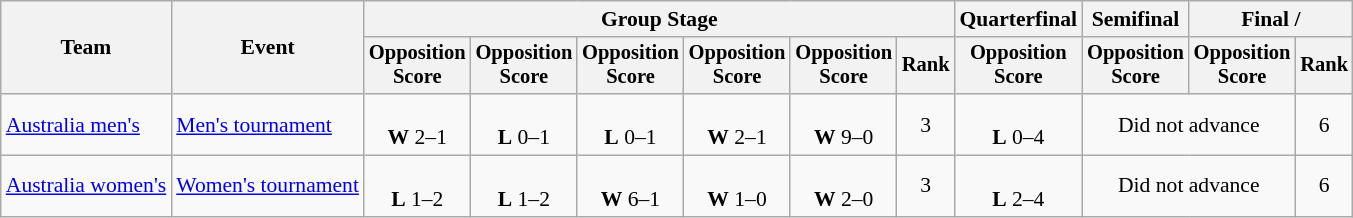<table class="wikitable" style="font-size:90%">
<tr>
<th rowspan=2>Team</th>
<th rowspan=2>Event</th>
<th colspan=6>Group Stage</th>
<th>Quarterfinal</th>
<th>Semifinal</th>
<th colspan=2>Final / </th>
</tr>
<tr style="font-size:95%">
<th>Opposition<br>Score</th>
<th>Opposition<br>Score</th>
<th>Opposition<br>Score</th>
<th>Opposition<br>Score</th>
<th>Opposition<br>Score</th>
<th>Rank</th>
<th>Opposition<br>Score</th>
<th>Opposition<br>Score</th>
<th>Opposition<br>Score</th>
<th>Rank</th>
</tr>
<tr align=center>
<td align=left><a href='#'>Australia men's</a></td>
<td align=left><a href='#'>Men's tournament</a></td>
<td><br><strong>W</strong> 2–1</td>
<td><br><strong>L</strong> 0–1</td>
<td><br><strong>L</strong> 0–1</td>
<td><br><strong>W</strong> 2–1</td>
<td><br><strong>W</strong> 9–0</td>
<td>3</td>
<td><br><strong>L</strong> 0–4</td>
<td colspan=2>Did not advance</td>
<td>6</td>
</tr>
<tr align=center>
<td align=left><a href='#'>Australia women's</a></td>
<td align=left><a href='#'>Women's tournament</a></td>
<td><br><strong>L</strong> 1–2</td>
<td><br><strong>L</strong> 1–2</td>
<td><br><strong>W</strong> 6–1</td>
<td><br><strong>W</strong> 1–0</td>
<td><br><strong>W</strong> 2–0</td>
<td>3</td>
<td><br><strong>L</strong> 2–4</td>
<td colspan=2>Did not advance</td>
<td>6</td>
</tr>
</table>
